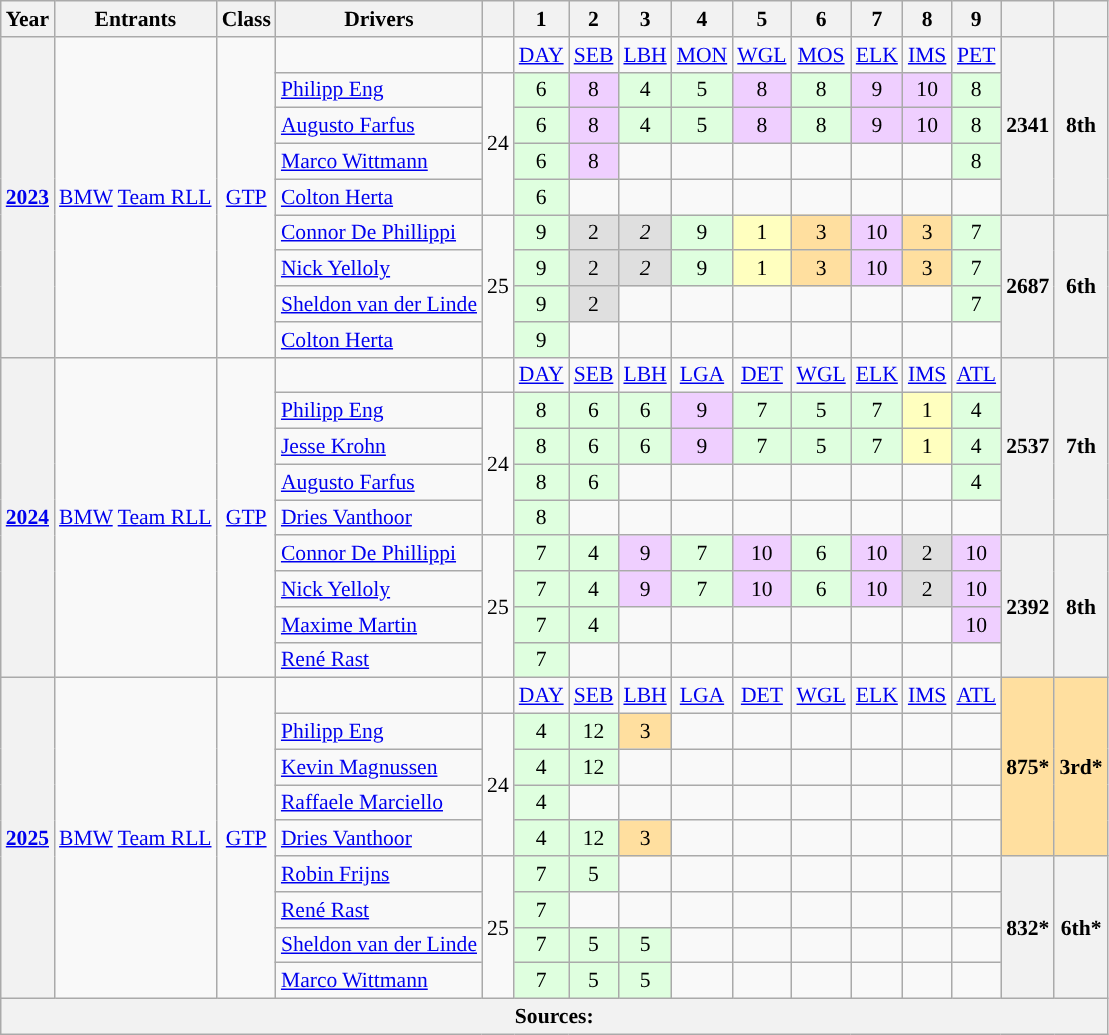<table class="wikitable" style="text-align:center; font-size:90%">
<tr>
<th>Year</th>
<th>Entrants</th>
<th>Class</th>
<th>Drivers</th>
<th></th>
<th>1</th>
<th>2</th>
<th>3</th>
<th>4</th>
<th>5</th>
<th>6</th>
<th>7</th>
<th>8</th>
<th>9</th>
<th></th>
<th></th>
</tr>
<tr>
<th rowspan="9"><a href='#'>2023</a></th>
<td rowspan="9"><a href='#'>BMW</a> <a href='#'>Team RLL</a></td>
<td rowspan="9"><a href='#'>GTP</a></td>
<td></td>
<td></td>
<td><a href='#'>DAY</a></td>
<td><a href='#'>SEB</a></td>
<td><a href='#'>LBH</a></td>
<td><a href='#'>MON</a></td>
<td><a href='#'>WGL</a></td>
<td><a href='#'>MOS</a></td>
<td><a href='#'>ELK</a></td>
<td><a href='#'>IMS</a></td>
<td><a href='#'>PET</a></td>
<th rowspan=5>2341</th>
<th rowspan=5>8th</th>
</tr>
<tr>
<td align="left"> <a href='#'>Philipp Eng</a></td>
<td rowspan="4">24</td>
<td style="background:#DFFFDF;">6</td>
<td style="background:#EFCFFF;">8</td>
<td style="background:#DFFFDF;">4</td>
<td style="background:#DFFFDF;">5</td>
<td style="background:#EFCFFF;">8</td>
<td style="background:#DFFFDF;">8</td>
<td style="background:#EFCFFF;">9</td>
<td style="background:#EFCFFF;">10</td>
<td style="background:#DFFFDF;">8</td>
</tr>
<tr>
<td align="left"> <a href='#'>Augusto Farfus</a></td>
<td style="background:#DFFFDF;">6</td>
<td style="background:#EFCFFF;">8</td>
<td style="background:#DFFFDF;">4</td>
<td style="background:#DFFFDF;">5</td>
<td style="background:#EFCFFF;">8</td>
<td style="background:#DFFFDF;">8</td>
<td style="background:#EFCFFF;">9</td>
<td style="background:#EFCFFF;">10</td>
<td style="background:#DFFFDF;">8</td>
</tr>
<tr>
<td align="left"> <a href='#'>Marco Wittmann</a></td>
<td style="background:#DFFFDF;">6</td>
<td style="background:#EFCFFF;">8</td>
<td></td>
<td></td>
<td></td>
<td></td>
<td></td>
<td></td>
<td style="background:#DFFFDF;">8</td>
</tr>
<tr>
<td align="left"> <a href='#'>Colton Herta</a></td>
<td style="background:#DFFFDF;">6</td>
<td></td>
<td></td>
<td></td>
<td></td>
<td></td>
<td></td>
<td></td>
<td></td>
</tr>
<tr>
<td align="left"> <a href='#'>Connor De Phillippi</a></td>
<td rowspan="4">25</td>
<td style="background:#DFFFDF;">9</td>
<td style="background:#DFDFDF;">2</td>
<td style="background:#DFDFDF;"><em>2</em></td>
<td style="background:#DFFFDF;">9</td>
<td style="background:#FFFFBF;">1</td>
<td style="background:#FFDF9F;">3</td>
<td style="background:#EFCFFF;">10</td>
<td style="background:#FFDF9F;">3</td>
<td style="background:#DFFFDF;">7</td>
<th rowspan=4>2687</th>
<th rowspan=4>6th</th>
</tr>
<tr>
<td align="left"> <a href='#'>Nick Yelloly</a></td>
<td style="background:#DFFFDF;">9</td>
<td style="background:#DFDFDF;">2</td>
<td style="background:#DFDFDF;"><em>2</em></td>
<td style="background:#DFFFDF;">9</td>
<td style="background:#FFFFBF;">1</td>
<td style="background:#FFDF9F;">3</td>
<td style="background:#EFCFFF;">10</td>
<td style="background:#FFDF9F;">3</td>
<td style="background:#DFFFDF;">7</td>
</tr>
<tr>
<td align="left"> <a href='#'>Sheldon van der Linde</a></td>
<td style="background:#DFFFDF;">9</td>
<td style="background:#DFDFDF;">2</td>
<td></td>
<td></td>
<td></td>
<td></td>
<td></td>
<td></td>
<td style="background:#DFFFDF;">7</td>
</tr>
<tr>
<td align="left"> <a href='#'>Colton Herta</a></td>
<td style="background:#DFFFDF;">9</td>
<td></td>
<td></td>
<td></td>
<td></td>
<td></td>
<td></td>
<td></td>
<td></td>
</tr>
<tr>
<th rowspan="9"><a href='#'>2024</a></th>
<td rowspan="9"><a href='#'>BMW</a> <a href='#'>Team RLL</a></td>
<td rowspan="9"><a href='#'>GTP</a></td>
<td></td>
<td></td>
<td><a href='#'>DAY</a></td>
<td><a href='#'>SEB</a></td>
<td><a href='#'>LBH</a></td>
<td><a href='#'>LGA</a></td>
<td><a href='#'>DET</a></td>
<td><a href='#'>WGL</a></td>
<td><a href='#'>ELK</a></td>
<td><a href='#'>IMS</a></td>
<td><a href='#'>ATL</a></td>
<th rowspan="5">2537</th>
<th rowspan="5">7th</th>
</tr>
<tr>
<td align="left"> <a href='#'>Philipp Eng</a></td>
<td rowspan="4">24</td>
<td style="background:#dfffdf;" align="center">8</td>
<td style="background:#dfffdf;" align="center">6</td>
<td style="background:#dfffdf;" align="center">6</td>
<td style="background:#efcfff;" align="center">9</td>
<td style="background:#dfffdf;" align="center">7</td>
<td style="background:#dfffdf;" align="center">5</td>
<td style="background:#dfffdf;" align="center">7</td>
<td style="background:#FFFFBF;">1</td>
<td style="background:#DFFFDF;">4</td>
</tr>
<tr>
<td align="left"> <a href='#'>Jesse Krohn</a></td>
<td style="background:#dfffdf;" align="center">8</td>
<td style="background:#dfffdf;" align="center">6</td>
<td style="background:#dfffdf;" align="center">6</td>
<td style="background:#efcfff;" align="center">9</td>
<td style="background:#dfffdf;" align="center">7</td>
<td style="background:#dfffdf;" align="center">5</td>
<td style="background:#dfffdf;" align="center">7</td>
<td style="background:#FFFFBF;">1</td>
<td style="background:#DFFFDF;">4</td>
</tr>
<tr>
<td align="left"> <a href='#'>Augusto Farfus</a></td>
<td style="background:#dfffdf;" align="center">8</td>
<td style="background:#dfffdf;" align="center">6</td>
<td></td>
<td></td>
<td></td>
<td></td>
<td></td>
<td></td>
<td style="background:#DFFFDF;">4</td>
</tr>
<tr>
<td align="left"> <a href='#'>Dries Vanthoor</a></td>
<td style="background:#dfffdf;" align="center">8</td>
<td></td>
<td></td>
<td></td>
<td></td>
<td></td>
<td></td>
<td></td>
<td></td>
</tr>
<tr>
<td align="left"> <a href='#'>Connor De Phillippi</a></td>
<td rowspan="4">25</td>
<td style="background:#dfffdf;" align="center">7</td>
<td style="background:#dfffdf;" align="center">4</td>
<td style="background:#efcfff;" align="center">9</td>
<td style="background:#dfffdf;" align="center">7</td>
<td style="background:#efcfff;" align="center">10</td>
<td style="background:#dfffdf;" align="center">6</td>
<td style="background:#efcfff;" align="center">10</td>
<td style="background:#DFDFDF;">2</td>
<td style="background:#efcfff;" align="center">10</td>
<th rowspan="4">2392</th>
<th rowspan="4">8th</th>
</tr>
<tr>
<td align="left"> <a href='#'>Nick Yelloly</a></td>
<td style="background:#dfffdf;" align="center">7</td>
<td style="background:#dfffdf;" align="center">4</td>
<td style="background:#efcfff;" align="center">9</td>
<td style="background:#dfffdf;" align="center">7</td>
<td style="background:#efcfff;" align="center">10</td>
<td style="background:#dfffdf;" align="center">6</td>
<td style="background:#efcfff;" align="center">10</td>
<td style="background:#DFDFDF;">2</td>
<td style="background:#efcfff;" align="center">10</td>
</tr>
<tr>
<td align="left"> <a href='#'>Maxime Martin</a></td>
<td style="background:#dfffdf;" align="center">7</td>
<td style="background:#dfffdf;" align="center">4</td>
<td></td>
<td></td>
<td></td>
<td></td>
<td></td>
<td></td>
<td style="background:#efcfff;" align="center">10</td>
</tr>
<tr>
<td align="left"> <a href='#'>René Rast</a></td>
<td style="background:#dfffdf;" align="center">7</td>
<td></td>
<td></td>
<td></td>
<td></td>
<td></td>
<td></td>
<td></td>
<td></td>
</tr>
<tr>
<th rowspan="9"><a href='#'>2025</a></th>
<td rowspan="9"><a href='#'>BMW</a> <a href='#'>Team RLL</a></td>
<td rowspan="9"><a href='#'>GTP</a></td>
<td></td>
<td></td>
<td><a href='#'>DAY</a></td>
<td><a href='#'>SEB</a></td>
<td><a href='#'>LBH</a></td>
<td><a href='#'>LGA</a></td>
<td><a href='#'>DET</a></td>
<td><a href='#'>WGL</a></td>
<td><a href='#'>ELK</a></td>
<td><a href='#'>IMS</a></td>
<td><a href='#'>ATL</a></td>
<th rowspan="5" style="background:#FFDF9F;">875*</th>
<th rowspan="5" style="background:#FFDF9F;">3rd*</th>
</tr>
<tr>
<td align="left"> <a href='#'>Philipp Eng</a></td>
<td rowspan="4">24</td>
<td style="background:#DFFFDF;">4</td>
<td style="background:#DFFFDF;">12</td>
<td style="background:#FFDF9F;">3</td>
<td></td>
<td></td>
<td></td>
<td></td>
<td></td>
<td></td>
</tr>
<tr>
<td align="left"> <a href='#'>Kevin Magnussen</a></td>
<td style="background:#DFFFDF;">4</td>
<td style="background:#DFFFDF;">12</td>
<td></td>
<td></td>
<td></td>
<td></td>
<td></td>
<td></td>
<td></td>
</tr>
<tr>
<td align="left"> <a href='#'>Raffaele Marciello</a></td>
<td style="background:#DFFFDF;">4</td>
<td></td>
<td></td>
<td></td>
<td></td>
<td></td>
<td></td>
<td></td>
<td></td>
</tr>
<tr>
<td align="left"> <a href='#'>Dries Vanthoor</a></td>
<td style="background:#DFFFDF;">4</td>
<td style="background:#DFFFDF;">12</td>
<td style="background:#FFDF9F;">3</td>
<td></td>
<td></td>
<td></td>
<td></td>
<td></td>
<td></td>
</tr>
<tr>
<td align="left"> <a href='#'>Robin Frijns</a></td>
<td rowspan="4">25</td>
<td style="background:#DFFFDF;">7</td>
<td style="background:#DFFFDF;">5</td>
<td></td>
<td></td>
<td></td>
<td></td>
<td></td>
<td></td>
<td></td>
<th rowspan="4">832*</th>
<th rowspan="4">6th*</th>
</tr>
<tr>
<td align="left"> <a href='#'>René Rast</a></td>
<td style="background:#DFFFDF;">7</td>
<td></td>
<td></td>
<td></td>
<td></td>
<td></td>
<td></td>
<td></td>
<td></td>
</tr>
<tr>
<td align="left"> <a href='#'>Sheldon van der Linde</a></td>
<td style="background:#DFFFDF;">7</td>
<td style="background:#DFFFDF;">5</td>
<td style="background:#DFFFDF;">5</td>
<td></td>
<td></td>
<td></td>
<td></td>
<td></td>
<td></td>
</tr>
<tr>
<td align="left"> <a href='#'>Marco Wittmann</a></td>
<td style="background:#DFFFDF;">7</td>
<td style="background:#DFFFDF;">5</td>
<td style="background:#DFFFDF;">5</td>
<td></td>
<td></td>
<td></td>
<td></td>
<td></td>
<td></td>
</tr>
<tr>
<th colspan="16">Sources:</th>
</tr>
</table>
